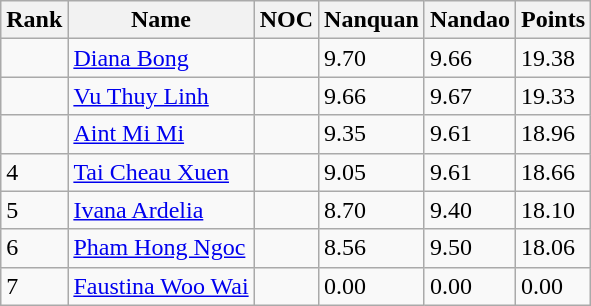<table class="wikitable sortable">
<tr>
<th>Rank</th>
<th>Name</th>
<th>NOC</th>
<th>Nanquan</th>
<th>Nandao</th>
<th>Points</th>
</tr>
<tr>
<td></td>
<td><a href='#'>Diana Bong</a></td>
<td></td>
<td>9.70</td>
<td>9.66</td>
<td>19.38</td>
</tr>
<tr>
<td></td>
<td><a href='#'>Vu Thuy Linh</a></td>
<td></td>
<td>9.66</td>
<td>9.67</td>
<td>19.33</td>
</tr>
<tr>
<td></td>
<td><a href='#'>Aint Mi Mi</a></td>
<td></td>
<td>9.35</td>
<td>9.61</td>
<td>18.96</td>
</tr>
<tr>
<td>4</td>
<td><a href='#'>Tai Cheau Xuen</a></td>
<td></td>
<td>9.05</td>
<td>9.61</td>
<td>18.66</td>
</tr>
<tr>
<td>5</td>
<td><a href='#'>Ivana Ardelia</a></td>
<td></td>
<td>8.70</td>
<td>9.40</td>
<td>18.10</td>
</tr>
<tr>
<td>6</td>
<td><a href='#'>Pham Hong Ngoc</a></td>
<td></td>
<td>8.56</td>
<td>9.50</td>
<td>18.06</td>
</tr>
<tr>
<td>7</td>
<td><a href='#'>Faustina Woo Wai</a></td>
<td></td>
<td>0.00</td>
<td>0.00</td>
<td>0.00</td>
</tr>
</table>
